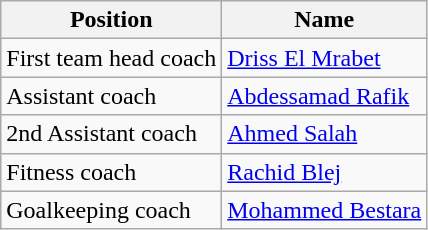<table class="wikitable" style="text-align:center">
<tr>
<th>Position</th>
<th>Name</th>
</tr>
<tr>
<td style="text-align:left;">First team head coach</td>
<td style="text-align:left;"> <a href='#'>Driss El Mrabet</a> </td>
</tr>
<tr>
<td style="text-align:left;">Assistant coach</td>
<td style="text-align:left;"> <a href='#'>Abdessamad Rafik</a></td>
</tr>
<tr>
<td style="text-align:left;">2nd Assistant coach</td>
<td style="text-align:left;"> <a href='#'>Ahmed Salah</a></td>
</tr>
<tr>
<td style="text-align:left;">Fitness coach</td>
<td style="text-align:left;"> <a href='#'>Rachid Blej</a></td>
</tr>
<tr>
<td style="text-align:left;">Goalkeeping coach</td>
<td style="text-align:left;"> <a href='#'>Mohammed Bestara</a></td>
</tr>
</table>
